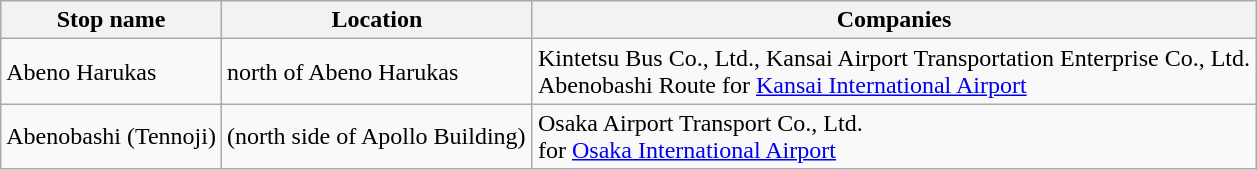<table class="wikitable">
<tr>
<th>Stop name</th>
<th>Location</th>
<th>Companies</th>
</tr>
<tr>
<td>Abeno Harukas</td>
<td width="200">north of Abeno Harukas</td>
<td>Kintetsu Bus Co., Ltd., Kansai Airport Transportation Enterprise Co., Ltd.<br>Abenobashi Route for <a href='#'>Kansai International Airport</a></td>
</tr>
<tr>
<td>Abenobashi (Tennoji)</td>
<td width="200">(north side of Apollo Building)</td>
<td>Osaka Airport Transport Co., Ltd.<br>for <a href='#'>Osaka International Airport</a></td>
</tr>
</table>
